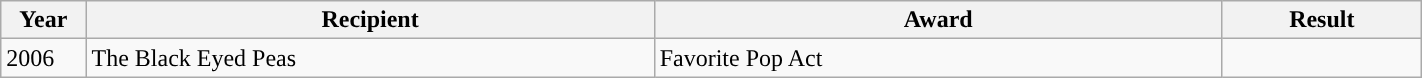<table style="width: 75%;" class="wikitable">
<tr>
<th style="width:6%;">Year</th>
<th style="width:40%;">Recipient</th>
<th style="width:40%;">Award</th>
<th style="width:14%;">Result</th>
</tr>
<tr>
<td>2006</td>
<td>The Black Eyed Peas</td>
<td>Favorite Pop Act</td>
<td></td>
</tr>
</table>
